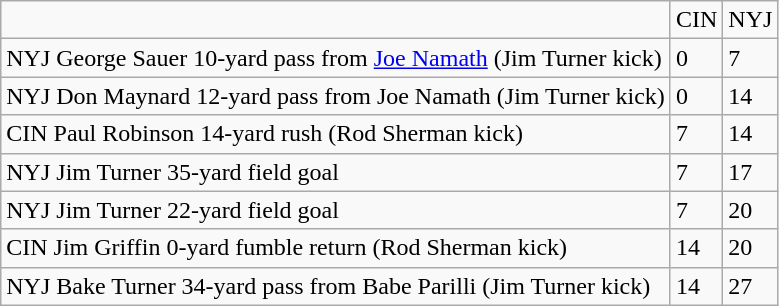<table class="wikitable">
<tr>
<td></td>
<td>CIN</td>
<td>NYJ</td>
</tr>
<tr>
<td>NYJ George Sauer 10-yard pass from <a href='#'>Joe Namath</a> (Jim Turner kick)</td>
<td>0</td>
<td>7</td>
</tr>
<tr>
<td>NYJ Don Maynard 12-yard pass from Joe Namath (Jim Turner kick)</td>
<td>0</td>
<td>14</td>
</tr>
<tr>
<td>CIN Paul Robinson 14-yard rush (Rod Sherman kick)</td>
<td>7</td>
<td>14</td>
</tr>
<tr>
<td>NYJ Jim Turner 35-yard field goal</td>
<td>7</td>
<td>17</td>
</tr>
<tr>
<td>NYJ Jim Turner 22-yard field goal</td>
<td>7</td>
<td>20</td>
</tr>
<tr>
<td>CIN Jim Griffin 0-yard fumble return (Rod Sherman kick)</td>
<td>14</td>
<td>20</td>
</tr>
<tr>
<td>NYJ Bake Turner 34-yard pass from Babe Parilli (Jim Turner kick)</td>
<td>14</td>
<td>27</td>
</tr>
</table>
